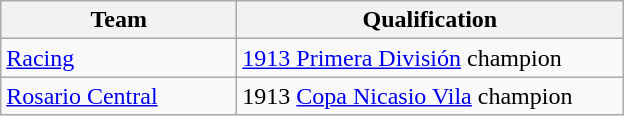<table class="wikitable">
<tr>
<th width=150px>Team</th>
<th width=250px>Qualification</th>
</tr>
<tr>
<td><a href='#'>Racing</a></td>
<td><a href='#'>1913 Primera División</a> champion</td>
</tr>
<tr>
<td><a href='#'>Rosario Central</a></td>
<td>1913 <a href='#'>Copa Nicasio Vila</a> champion</td>
</tr>
</table>
